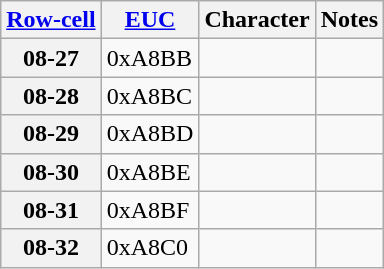<table class="wikitable">
<tr>
<th scope="col"><a href='#'>Row-cell</a></th>
<th><a href='#'>EUC</a></th>
<th>Character</th>
<th>Notes</th>
</tr>
<tr>
<th>08-27</th>
<td>0xA8BB</td>
<td></td>
<td></td>
</tr>
<tr>
<th>08-28</th>
<td>0xA8BC</td>
<td></td>
<td></td>
</tr>
<tr>
<th>08-29</th>
<td>0xA8BD</td>
<td></td>
<td></td>
</tr>
<tr>
<th>08-30</th>
<td>0xA8BE</td>
<td></td>
<td></td>
</tr>
<tr>
<th>08-31</th>
<td>0xA8BF</td>
<td></td>
<td></td>
</tr>
<tr>
<th>08-32</th>
<td>0xA8C0</td>
<td></td>
<td></td>
</tr>
</table>
